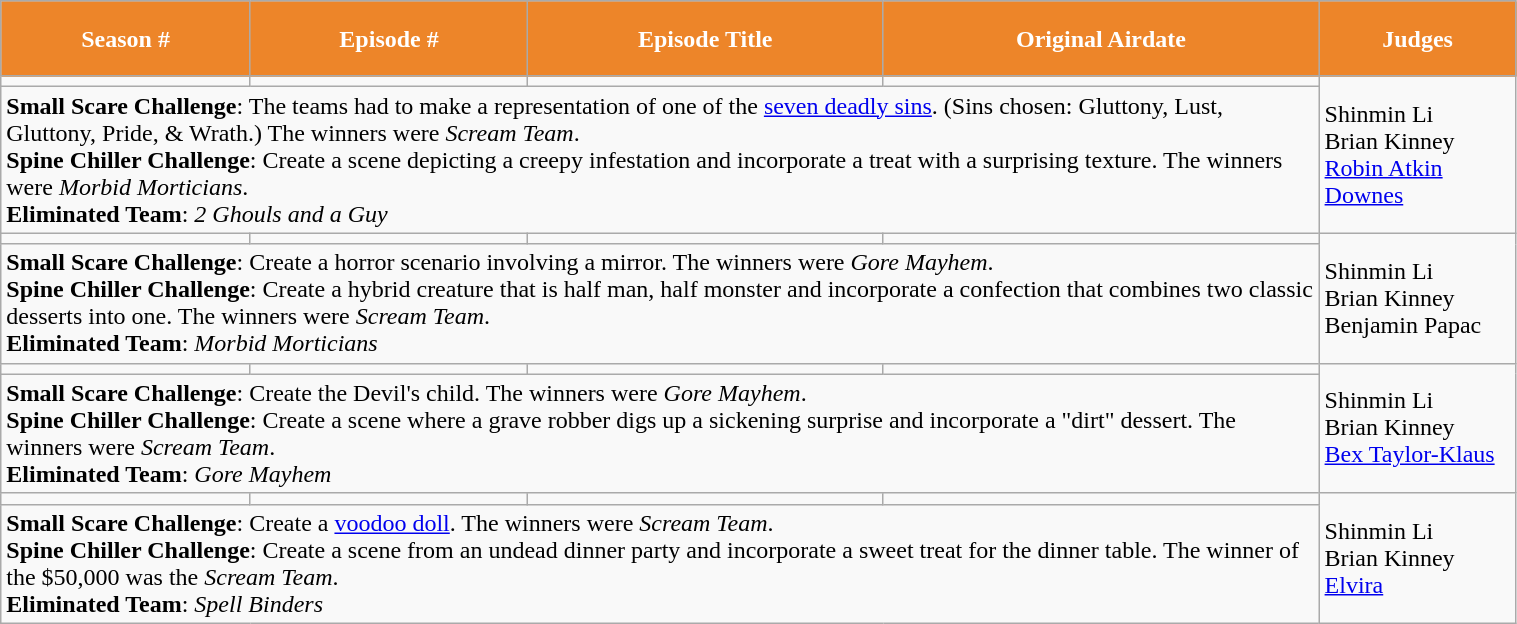<table class="wikitable" style="width:80%;">
<tr style="background-color: #ed8529; color:white; height: 50px;">
<th style="background-color: #ed8529; color: #FFFFFF;">Season #</th>
<th style="background-color: #ed8529; color: #FFFFFF;">Episode #</th>
<th style="background-color: #ed8529; color: #FFFFFF;">Episode Title</th>
<th style="background-color: #ed8529; color: #FFFFFF;">Original Airdate</th>
<th style="background-color: #ed8529; color: #FFFFFF;" width=13%>Judges</th>
</tr>
<tr>
<td></td>
<td></td>
<td></td>
<td></td>
<td rowspan="2">Shinmin Li<br>Brian Kinney<br><a href='#'>Robin Atkin Downes</a></td>
</tr>
<tr>
<td colspan="4"><strong>Small Scare Challenge</strong>: The teams had to make a representation of one of the <a href='#'>seven deadly sins</a>. (Sins chosen: Gluttony, Lust, Gluttony, Pride, & Wrath.) The winners were <em>Scream Team</em>.<br><strong>Spine Chiller Challenge</strong>: Create a scene depicting a creepy infestation and incorporate a treat with a surprising texture. The winners were <em>Morbid Morticians</em>.<br><strong>Eliminated Team</strong>: <em>2 Ghouls and a Guy</em></td>
</tr>
<tr>
<td></td>
<td></td>
<td></td>
<td></td>
<td rowspan="2">Shinmin Li<br>Brian Kinney<br>Benjamin Papac</td>
</tr>
<tr>
<td colspan="4"><strong>Small Scare Challenge</strong>: Create a horror scenario involving a mirror. The winners were <em>Gore Mayhem</em>.<br><strong>Spine Chiller Challenge</strong>: Create a hybrid creature that is half man, half monster and incorporate a confection that combines two classic desserts into one. The winners were <em>Scream Team</em>.<br><strong>Eliminated Team</strong>: <em>Morbid Morticians</em></td>
</tr>
<tr>
<td></td>
<td></td>
<td></td>
<td></td>
<td rowspan="2">Shinmin Li<br>Brian Kinney<br><a href='#'>Bex Taylor-Klaus</a></td>
</tr>
<tr>
<td colspan="4"><strong>Small Scare Challenge</strong>: Create the Devil's child. The winners were <em>Gore Mayhem</em>.<br><strong>Spine Chiller Challenge</strong>: Create a scene where a grave robber digs up a sickening surprise and incorporate a "dirt" dessert. The winners were <em>Scream Team</em>.<br><strong>Eliminated Team</strong>: <em>Gore Mayhem</em></td>
</tr>
<tr>
<td></td>
<td></td>
<td></td>
<td></td>
<td rowspan="2">Shinmin Li<br>Brian Kinney<br><a href='#'>Elvira</a></td>
</tr>
<tr>
<td colspan="4"><strong>Small Scare Challenge</strong>: Create a <a href='#'>voodoo doll</a>. The winners were <em>Scream Team</em>.<br><strong>Spine Chiller Challenge</strong>: Create a scene from an undead dinner party and incorporate a sweet treat for the dinner table. The winner of the $50,000 was the <em>Scream Team</em>.<br><strong>Eliminated Team</strong>: <em>Spell Binders</em></td>
</tr>
</table>
